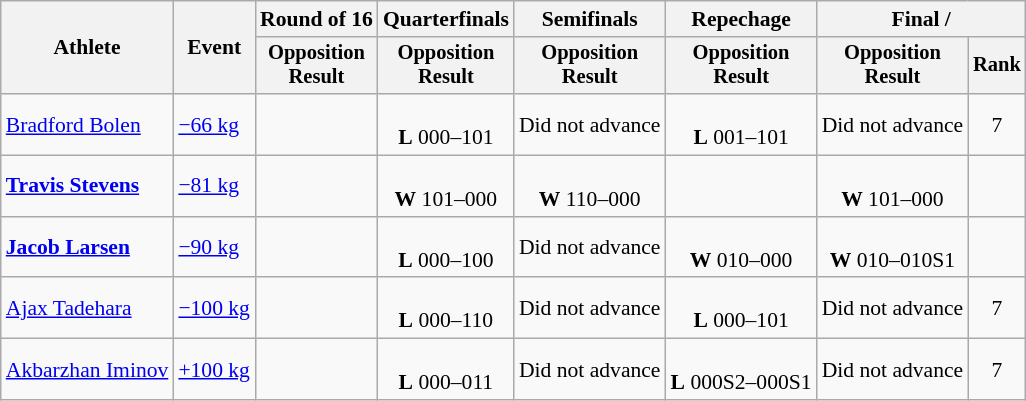<table class="wikitable" style="font-size:90%">
<tr>
<th rowspan=2>Athlete</th>
<th rowspan=2>Event</th>
<th>Round of 16</th>
<th>Quarterfinals</th>
<th>Semifinals</th>
<th>Repechage</th>
<th colspan=2>Final / </th>
</tr>
<tr style="font-size:95%">
<th>Opposition<br>Result</th>
<th>Opposition<br>Result</th>
<th>Opposition<br>Result</th>
<th>Opposition<br>Result</th>
<th>Opposition<br>Result</th>
<th>Rank</th>
</tr>
<tr align=center>
<td align=left><a href='#'>Bradford Bolen</a></td>
<td align=left><a href='#'>−66 kg</a></td>
<td></td>
<td><br><strong>L</strong> 000–101</td>
<td>Did not advance</td>
<td><br><strong>L</strong> 001–101</td>
<td>Did not advance</td>
<td>7</td>
</tr>
<tr align=center>
<td align=left><strong><a href='#'>Travis Stevens</a></strong></td>
<td align=left><a href='#'>−81 kg</a></td>
<td></td>
<td><br><strong>W</strong> 101–000</td>
<td><br><strong>W</strong> 110–000</td>
<td></td>
<td><br><strong>W</strong> 101–000</td>
<td></td>
</tr>
<tr align=center>
<td align=left><strong><a href='#'>Jacob Larsen</a></strong></td>
<td align=left><a href='#'>−90 kg</a></td>
<td></td>
<td><br><strong>L</strong> 000–100</td>
<td>Did not advance</td>
<td><br><strong>W</strong> 010–000</td>
<td><br><strong>W</strong> 010–010S1</td>
<td></td>
</tr>
<tr align=center>
<td align=left><a href='#'>Ajax Tadehara</a></td>
<td align=left><a href='#'>−100 kg</a></td>
<td></td>
<td><br><strong>L</strong> 000–110</td>
<td>Did not advance</td>
<td><br><strong>L</strong> 000–101</td>
<td>Did not advance</td>
<td>7</td>
</tr>
<tr align=center>
<td align=left><a href='#'>Akbarzhan Iminov</a></td>
<td align=left><a href='#'>+100 kg</a></td>
<td></td>
<td><br><strong>L</strong> 000–011</td>
<td>Did not advance</td>
<td><br><strong>L</strong> 000S2–000S1</td>
<td>Did not advance</td>
<td>7</td>
</tr>
</table>
